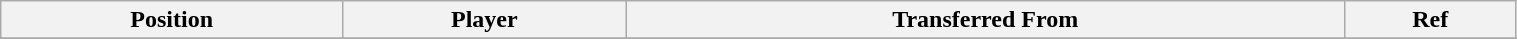<table class="wikitable sortable" style="width:80%; text-align:center; font-size:100%; text-align:left;">
<tr>
<th>Position</th>
<th>Player</th>
<th>Transferred From</th>
<th>Ref</th>
</tr>
<tr>
</tr>
</table>
